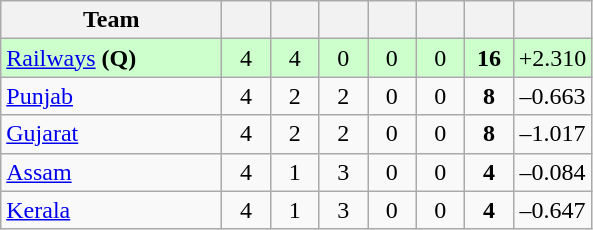<table class="wikitable" style="text-align:center">
<tr>
<th style="width:140px;">Team</th>
<th style="width:25px;"></th>
<th style="width:25px;"></th>
<th style="width:25px;"></th>
<th style="width:25px;"></th>
<th style="width:25px;"></th>
<th style="width:25px;"></th>
<th style="width:40px;"></th>
</tr>
<tr style="background:#cfc;">
<td style="text-align:left"><a href='#'>Railways</a> <strong>(Q)</strong></td>
<td>4</td>
<td>4</td>
<td>0</td>
<td>0</td>
<td>0</td>
<td><strong>16</strong></td>
<td>+2.310</td>
</tr>
<tr>
<td style="text-align:left"><a href='#'>Punjab</a></td>
<td>4</td>
<td>2</td>
<td>2</td>
<td>0</td>
<td>0</td>
<td><strong>8</strong></td>
<td>–0.663</td>
</tr>
<tr>
<td style="text-align:left"><a href='#'>Gujarat</a></td>
<td>4</td>
<td>2</td>
<td>2</td>
<td>0</td>
<td>0</td>
<td><strong>8</strong></td>
<td>–1.017</td>
</tr>
<tr>
<td style="text-align:left"><a href='#'>Assam</a></td>
<td>4</td>
<td>1</td>
<td>3</td>
<td>0</td>
<td>0</td>
<td><strong>4</strong></td>
<td>–0.084</td>
</tr>
<tr>
<td style="text-align:left"><a href='#'>Kerala</a></td>
<td>4</td>
<td>1</td>
<td>3</td>
<td>0</td>
<td>0</td>
<td><strong>4</strong></td>
<td>–0.647</td>
</tr>
</table>
